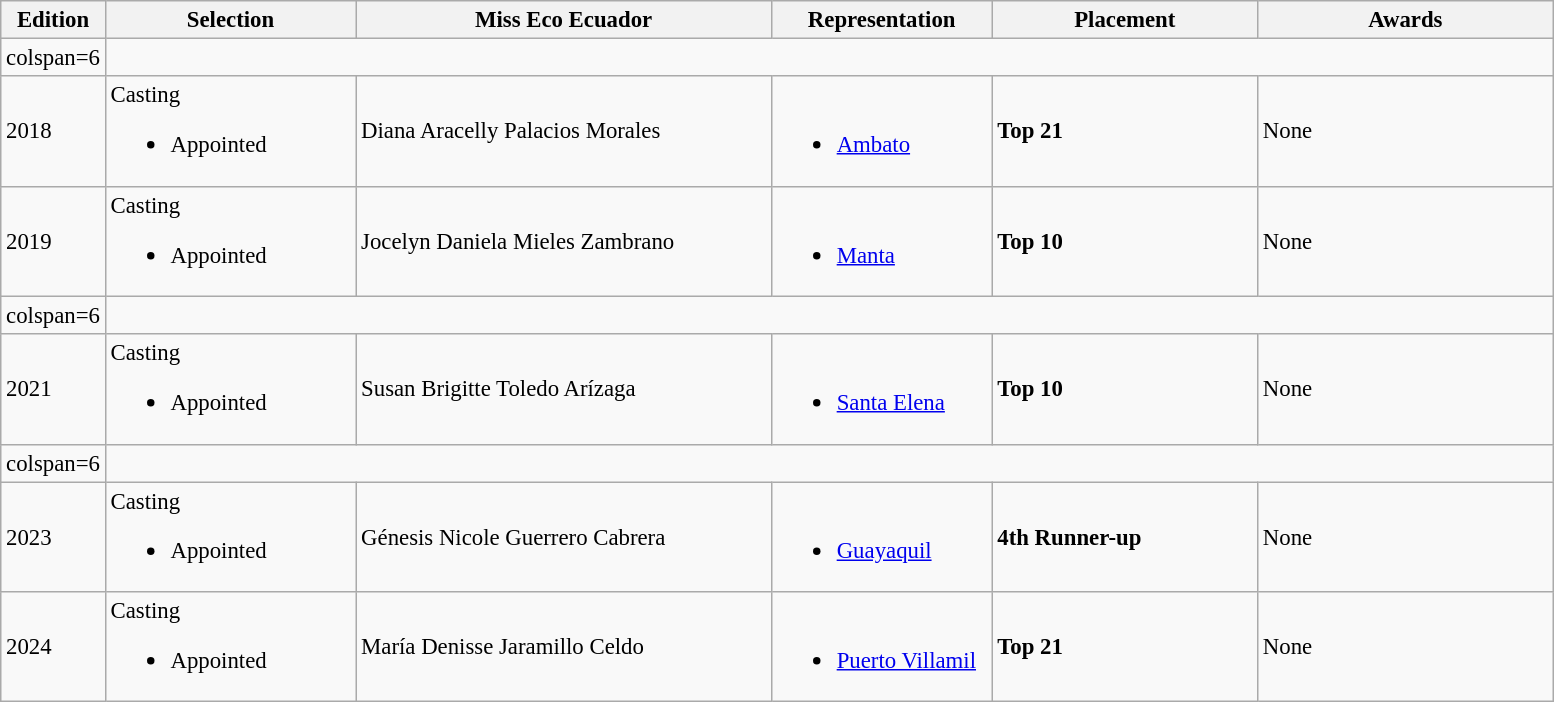<table class="wikitable sortable" style="font-size: 95%">
<tr>
<th width="2">Edition</th>
<th width="160">Selection</th>
<th width="270">Miss Eco Ecuador</th>
<th width="140">Representation</th>
<th width="170">Placement</th>
<th width="190">Awards</th>
</tr>
<tr>
<td>colspan=6 </td>
</tr>
<tr>
<td>2018</td>
<td>Casting<br><ul><li>Appointed</li></ul></td>
<td>Diana Aracelly Palacios Morales</td>
<td><br><ul><li><a href='#'>Ambato</a></li></ul></td>
<td><strong>Top 21</strong></td>
<td>None</td>
</tr>
<tr>
<td>2019</td>
<td>Casting<br><ul><li>Appointed</li></ul></td>
<td>Jocelyn Daniela Mieles Zambrano</td>
<td><br><ul><li><a href='#'>Manta</a></li></ul></td>
<td><strong>Top 10</strong></td>
<td>None</td>
</tr>
<tr>
<td>colspan=6 </td>
</tr>
<tr>
<td>2021</td>
<td>Casting<br><ul><li>Appointed</li></ul></td>
<td>Susan Brigitte Toledo Arízaga</td>
<td><br><ul><li><a href='#'>Santa Elena</a></li></ul></td>
<td><strong>Top 10</strong></td>
<td>None</td>
</tr>
<tr>
<td>colspan=6 </td>
</tr>
<tr>
<td>2023</td>
<td>Casting<br><ul><li>Appointed</li></ul></td>
<td>Génesis Nicole Guerrero Cabrera</td>
<td><br><ul><li><a href='#'>Guayaquil</a></li></ul></td>
<td><strong>4th Runner-up</strong></td>
<td>None</td>
</tr>
<tr>
<td>2024</td>
<td>Casting<br><ul><li>Appointed</li></ul></td>
<td>María Denisse Jaramillo Celdo</td>
<td><br><ul><li><a href='#'>Puerto Villamil</a></li></ul></td>
<td><strong>Top 21</strong></td>
<td>None</td>
</tr>
</table>
